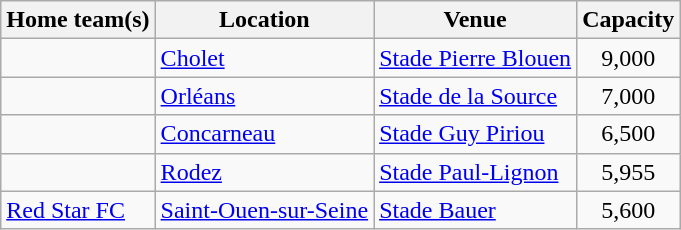<table class="wikitable sortable">
<tr>
<th>Home team(s)</th>
<th>Location</th>
<th>Venue</th>
<th>Capacity</th>
</tr>
<tr>
<td></td>
<td><a href='#'>Cholet</a></td>
<td><a href='#'>Stade Pierre Blouen</a></td>
<td align="center">9,000</td>
</tr>
<tr>
<td></td>
<td><a href='#'>Orléans</a></td>
<td><a href='#'>Stade de la Source</a></td>
<td style=text-align:center;>7,000</td>
</tr>
<tr>
<td></td>
<td><a href='#'>Concarneau</a></td>
<td><a href='#'>Stade Guy Piriou</a></td>
<td align="center">6,500</td>
</tr>
<tr>
<td></td>
<td><a href='#'>Rodez</a></td>
<td><a href='#'>Stade Paul-Lignon</a></td>
<td align="center">5,955</td>
</tr>
<tr>
<td><a href='#'>Red Star FC</a></td>
<td><a href='#'>Saint-Ouen-sur-Seine</a></td>
<td><a href='#'>Stade Bauer</a></td>
<td align="center">5,600</td>
</tr>
</table>
